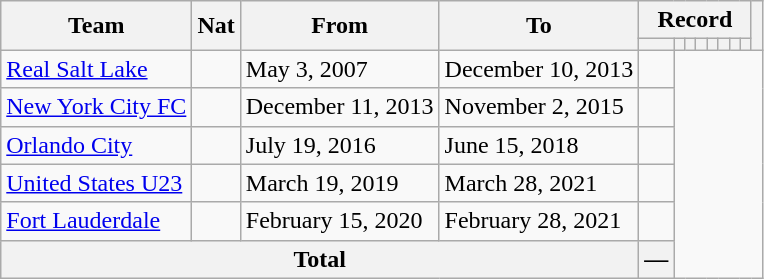<table class="wikitable" style="text-align: center">
<tr>
<th rowspan="2">Team</th>
<th rowspan="2">Nat</th>
<th rowspan="2">From</th>
<th rowspan="2">To</th>
<th colspan="8">Record</th>
<th rowspan=2></th>
</tr>
<tr>
<th></th>
<th></th>
<th></th>
<th></th>
<th></th>
<th></th>
<th></th>
<th></th>
</tr>
<tr>
<td align=left><a href='#'>Real Salt Lake</a></td>
<td></td>
<td align=left>May 3, 2007</td>
<td align=left>December 10, 2013<br></td>
<td></td>
</tr>
<tr>
<td align=left><a href='#'>New York City FC</a></td>
<td></td>
<td align=left>December 11, 2013</td>
<td align=left>November 2, 2015<br></td>
<td></td>
</tr>
<tr>
<td align=left><a href='#'>Orlando City</a></td>
<td></td>
<td align=left>July 19, 2016</td>
<td align=left>June 15, 2018<br></td>
<td></td>
</tr>
<tr>
<td align=left><a href='#'>United States U23</a></td>
<td></td>
<td align=left>March 19, 2019</td>
<td align=left>March 28, 2021<br></td>
<td></td>
</tr>
<tr>
<td align=left><a href='#'>Fort Lauderdale</a></td>
<td></td>
<td align=left>February 15, 2020</td>
<td align=left>February 28, 2021<br></td>
<td></td>
</tr>
<tr>
<th colspan="4">Total<br></th>
<th>—</th>
</tr>
</table>
